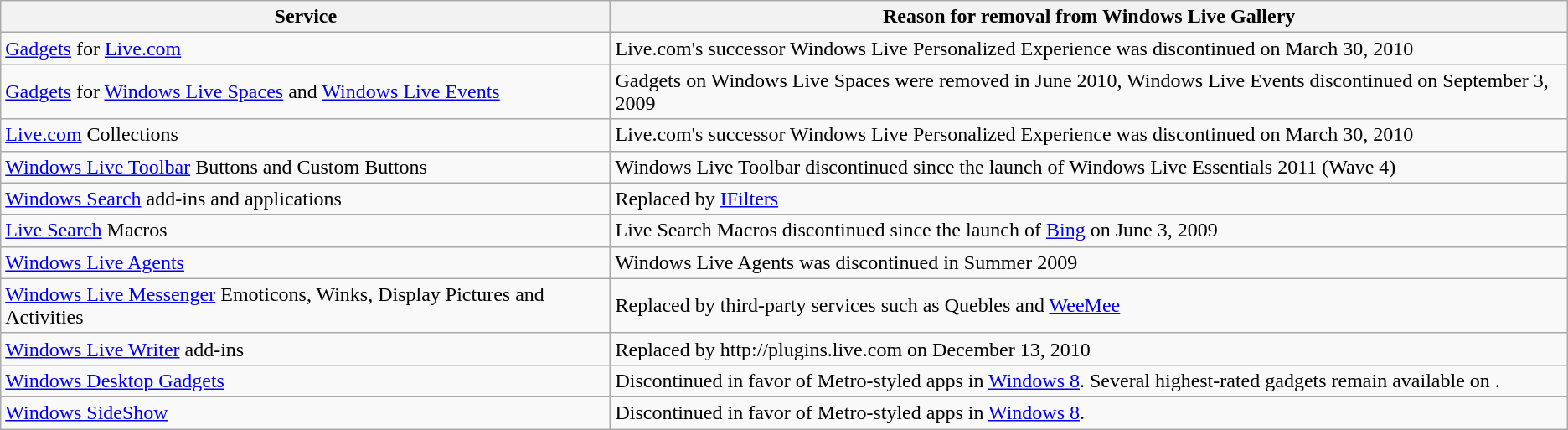<table class="wikitable">
<tr>
<th>Service</th>
<th>Reason for removal from Windows Live Gallery</th>
</tr>
<tr>
<td><a href='#'>Gadgets</a> for <a href='#'>Live.com</a></td>
<td>Live.com's successor Windows Live Personalized Experience was discontinued on March 30, 2010</td>
</tr>
<tr>
<td><a href='#'>Gadgets</a> for <a href='#'>Windows Live Spaces</a> and <a href='#'>Windows Live Events</a></td>
<td>Gadgets on Windows Live Spaces were removed in June 2010, Windows Live Events discontinued on September 3, 2009</td>
</tr>
<tr>
<td><a href='#'>Live.com</a> Collections</td>
<td>Live.com's successor Windows Live Personalized Experience was discontinued on March 30, 2010</td>
</tr>
<tr>
<td><a href='#'>Windows Live Toolbar</a> Buttons and Custom Buttons</td>
<td>Windows Live Toolbar discontinued since the launch of Windows Live Essentials 2011 (Wave 4)</td>
</tr>
<tr>
<td><a href='#'>Windows Search</a> add-ins and applications</td>
<td>Replaced by <a href='#'>IFilters</a></td>
</tr>
<tr>
<td><a href='#'>Live Search</a> Macros</td>
<td>Live Search Macros discontinued since the launch of <a href='#'>Bing</a> on June 3, 2009</td>
</tr>
<tr>
<td><a href='#'>Windows Live Agents</a></td>
<td>Windows Live Agents was discontinued in Summer 2009</td>
</tr>
<tr>
<td><a href='#'>Windows Live Messenger</a> Emoticons, Winks, Display Pictures and Activities</td>
<td>Replaced by third-party services such as Quebles and <a href='#'>WeeMee</a></td>
</tr>
<tr>
<td><a href='#'>Windows Live Writer</a> add-ins</td>
<td>Replaced by http://plugins.live.com on December 13, 2010</td>
</tr>
<tr>
<td><a href='#'>Windows Desktop Gadgets</a></td>
<td>Discontinued in favor of Metro-styled apps in <a href='#'>Windows 8</a>. Several highest-rated gadgets remain available on .</td>
</tr>
<tr>
<td><a href='#'>Windows SideShow</a></td>
<td>Discontinued in favor of Metro-styled apps in <a href='#'>Windows 8</a>.</td>
</tr>
</table>
